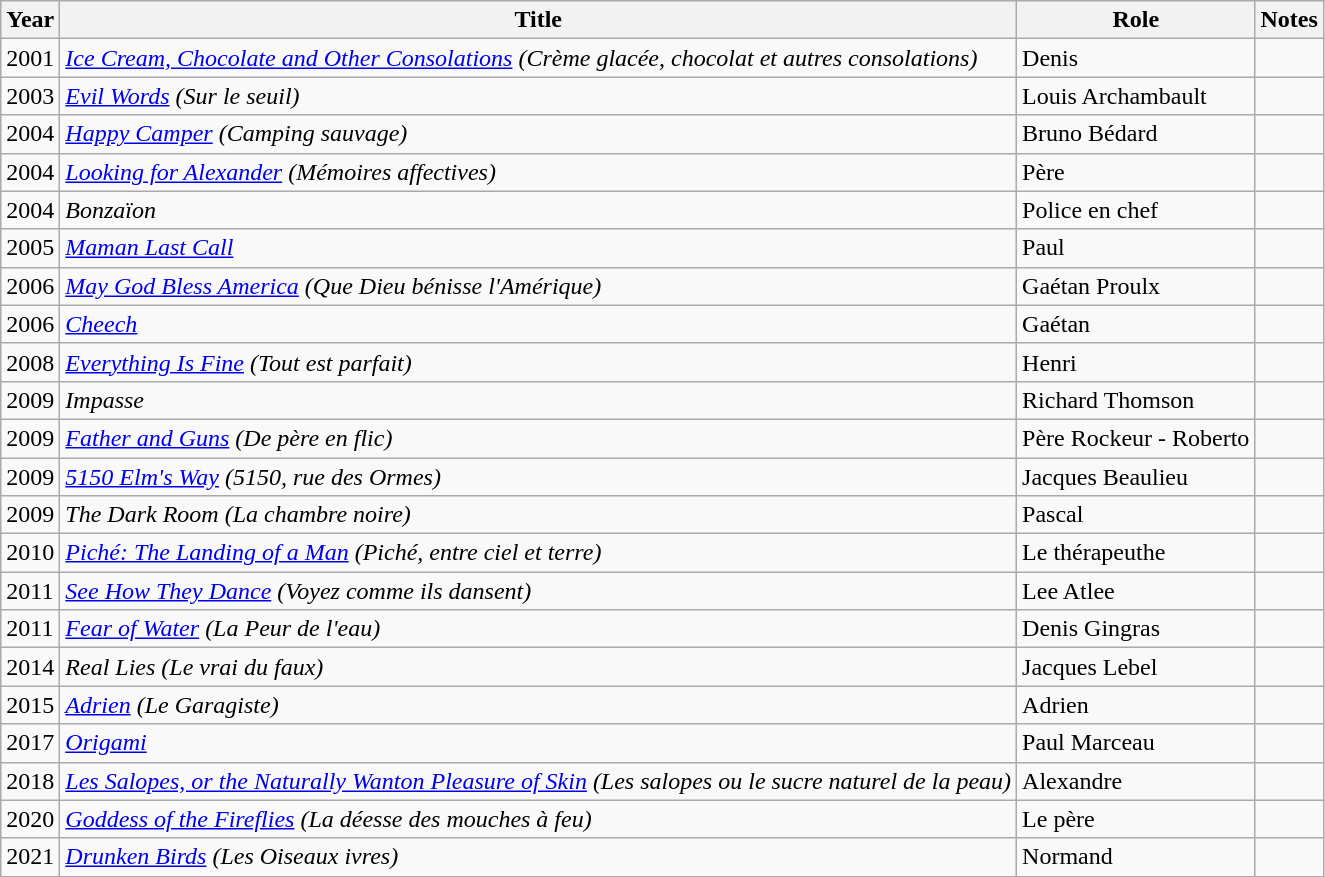<table class="wikitable sortable">
<tr>
<th>Year</th>
<th>Title</th>
<th>Role</th>
<th>Notes</th>
</tr>
<tr>
<td>2001</td>
<td><em><a href='#'>Ice Cream, Chocolate and Other Consolations</a> (Crème glacée, chocolat et autres consolations)</em></td>
<td>Denis</td>
<td></td>
</tr>
<tr>
<td>2003</td>
<td><em><a href='#'>Evil Words</a> (Sur le seuil)</em></td>
<td>Louis Archambault</td>
<td></td>
</tr>
<tr>
<td>2004</td>
<td><em><a href='#'>Happy Camper</a> (Camping sauvage)</em></td>
<td>Bruno Bédard</td>
<td></td>
</tr>
<tr>
<td>2004</td>
<td><em><a href='#'>Looking for Alexander</a> (Mémoires affectives)</em></td>
<td>Père</td>
<td></td>
</tr>
<tr>
<td>2004</td>
<td><em>Bonzaïon</em></td>
<td>Police en chef</td>
<td></td>
</tr>
<tr>
<td>2005</td>
<td><em><a href='#'>Maman Last Call</a></em></td>
<td>Paul</td>
<td></td>
</tr>
<tr>
<td>2006</td>
<td><em><a href='#'>May God Bless America</a> (Que Dieu bénisse l'Amérique)</em></td>
<td>Gaétan Proulx</td>
<td></td>
</tr>
<tr>
<td>2006</td>
<td><em><a href='#'>Cheech</a></em></td>
<td>Gaétan</td>
<td></td>
</tr>
<tr>
<td>2008</td>
<td><em><a href='#'>Everything Is Fine</a> (Tout est parfait)</em></td>
<td>Henri</td>
<td></td>
</tr>
<tr>
<td>2009</td>
<td><em>Impasse</em></td>
<td>Richard Thomson</td>
<td></td>
</tr>
<tr>
<td>2009</td>
<td><em><a href='#'>Father and Guns</a> (De père en flic)</em></td>
<td>Père Rockeur - Roberto</td>
<td></td>
</tr>
<tr>
<td>2009</td>
<td><em><a href='#'>5150 Elm's Way</a> (5150, rue des Ormes)</em></td>
<td>Jacques Beaulieu</td>
<td></td>
</tr>
<tr>
<td>2009</td>
<td><em>The Dark Room (La chambre noire)</em></td>
<td>Pascal</td>
<td></td>
</tr>
<tr>
<td>2010</td>
<td><em><a href='#'>Piché: The Landing of a Man</a> (Piché, entre ciel et terre)</em></td>
<td>Le thérapeuthe</td>
<td></td>
</tr>
<tr>
<td>2011</td>
<td><em><a href='#'>See How They Dance</a> (Voyez comme ils dansent)</em></td>
<td>Lee Atlee</td>
<td></td>
</tr>
<tr>
<td>2011</td>
<td><em><a href='#'>Fear of Water</a> (La Peur de l'eau)</em></td>
<td>Denis Gingras</td>
<td></td>
</tr>
<tr>
<td>2014</td>
<td><em>Real Lies (Le vrai du faux)</em></td>
<td>Jacques Lebel</td>
<td></td>
</tr>
<tr>
<td>2015</td>
<td><em><a href='#'>Adrien</a> (Le Garagiste)</em></td>
<td>Adrien</td>
<td></td>
</tr>
<tr>
<td>2017</td>
<td><em><a href='#'>Origami</a></em></td>
<td>Paul Marceau</td>
<td></td>
</tr>
<tr>
<td>2018</td>
<td><em><a href='#'>Les Salopes, or the Naturally Wanton Pleasure of Skin</a> (Les salopes ou le sucre naturel de la peau)</em></td>
<td>Alexandre</td>
<td></td>
</tr>
<tr>
<td>2020</td>
<td><em><a href='#'>Goddess of the Fireflies</a> (La déesse des mouches à feu)</em></td>
<td>Le père</td>
<td></td>
</tr>
<tr>
<td>2021</td>
<td><em><a href='#'>Drunken Birds</a> (Les Oiseaux ivres)</em></td>
<td>Normand</td>
<td></td>
</tr>
</table>
